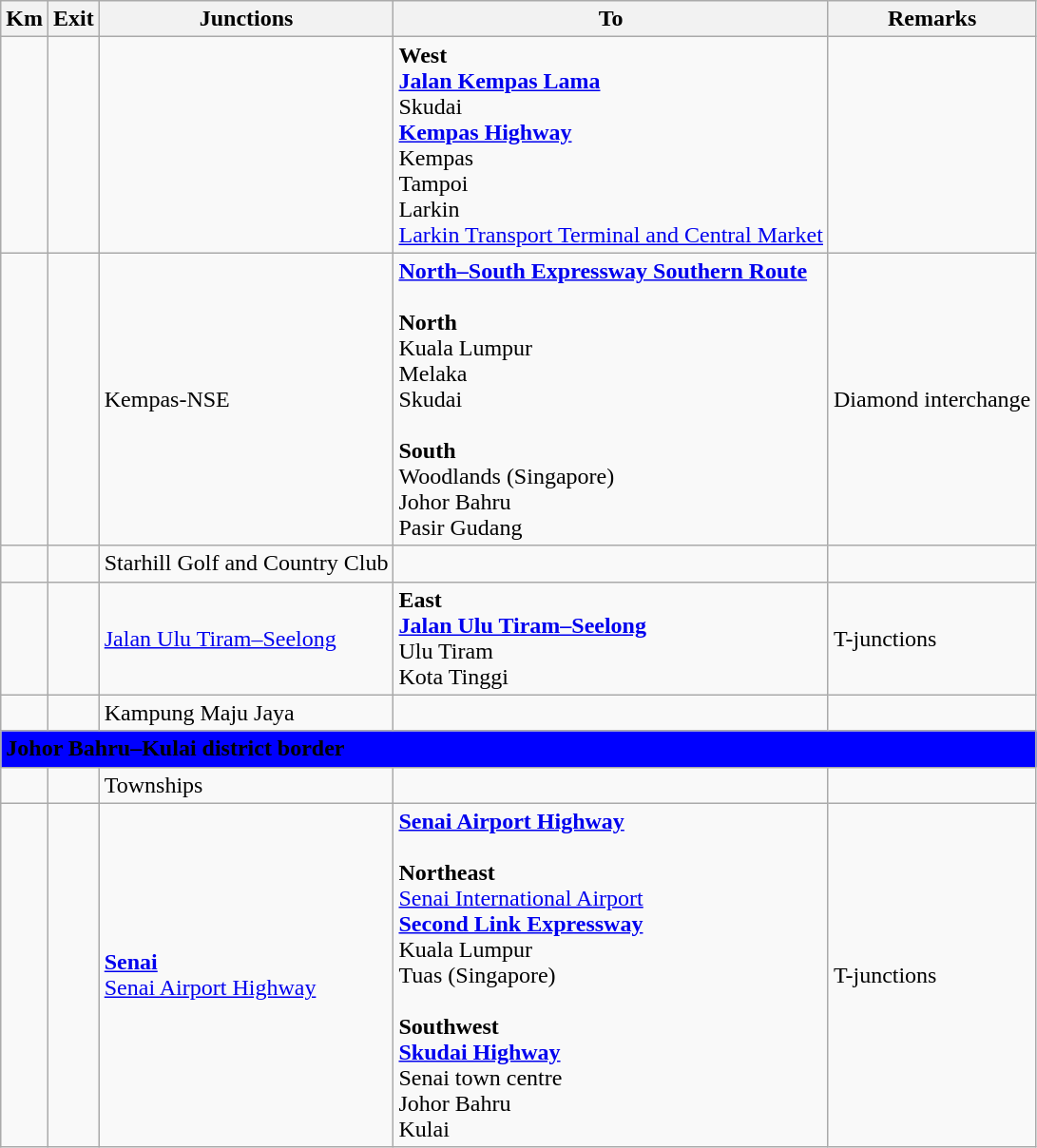<table class="wikitable">
<tr>
<th>Km</th>
<th>Exit</th>
<th>Junctions</th>
<th>To</th>
<th>Remarks</th>
</tr>
<tr>
<td></td>
<td></td>
<td></td>
<td><strong>West</strong><br> <strong><a href='#'>Jalan Kempas Lama</a></strong><br>Skudai<br> <strong><a href='#'>Kempas Highway</a></strong><br>Kempas<br>Tampoi<br>Larkin<br><a href='#'>Larkin Transport Terminal and Central Market</a></td>
<td></td>
</tr>
<tr>
<td></td>
<td></td>
<td>Kempas-NSE</td>
<td>  <strong><a href='#'>North–South Expressway Southern Route</a></strong><br><br><strong>North</strong><br>Kuala Lumpur<br>Melaka<br>Skudai<br><br><strong>South</strong><br>Woodlands (Singapore)<br>Johor Bahru<br>Pasir Gudang</td>
<td>Diamond interchange</td>
</tr>
<tr>
<td></td>
<td></td>
<td>Starhill Golf and Country Club</td>
<td></td>
<td></td>
</tr>
<tr>
<td></td>
<td></td>
<td><a href='#'>Jalan Ulu Tiram–Seelong</a></td>
<td><strong>East</strong><br> <strong><a href='#'>Jalan Ulu Tiram–Seelong</a></strong><br>Ulu Tiram<br>Kota Tinggi</td>
<td>T-junctions</td>
</tr>
<tr>
<td></td>
<td></td>
<td>Kampung Maju Jaya</td>
<td></td>
<td></td>
</tr>
<tr>
<td style="width:600px" colspan="6" style="text-align:center" bgcolor="blue"><strong><span>Johor Bahru–Kulai district border</span></strong></td>
</tr>
<tr>
<td></td>
<td></td>
<td>Townships</td>
<td></td>
<td></td>
</tr>
<tr>
<td></td>
<td></td>
<td><strong><a href='#'>Senai</a></strong><br><a href='#'>Senai Airport Highway</a></td>
<td> <strong><a href='#'>Senai Airport Highway</a></strong><br><br><strong>Northeast</strong><br><a href='#'>Senai International Airport</a> <br> <strong><a href='#'>Second Link Expressway</a></strong><br>Kuala Lumpur<br>Tuas (Singapore)<br><br><strong>Southwest</strong><br> <strong><a href='#'>Skudai Highway</a></strong><br>Senai town centre<br>Johor Bahru<br>Kulai</td>
<td>T-junctions</td>
</tr>
</table>
